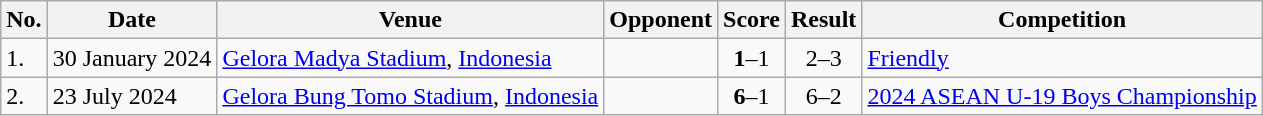<table class="wikitable">
<tr>
<th>No.</th>
<th>Date</th>
<th>Venue</th>
<th>Opponent</th>
<th>Score</th>
<th>Result</th>
<th>Competition</th>
</tr>
<tr>
<td>1.</td>
<td>30 January 2024</td>
<td><a href='#'>Gelora Madya Stadium</a>, <a href='#'>Indonesia</a></td>
<td></td>
<td align=center><strong>1</strong>–1</td>
<td align=center>2–3</td>
<td><a href='#'>Friendly</a></td>
</tr>
<tr>
<td>2.</td>
<td>23 July 2024</td>
<td><a href='#'>Gelora Bung Tomo Stadium</a>, <a href='#'>Indonesia</a></td>
<td></td>
<td align=center><strong>6</strong>–1</td>
<td align=center>6–2</td>
<td><a href='#'>2024 ASEAN U-19 Boys Championship</a></td>
</tr>
</table>
